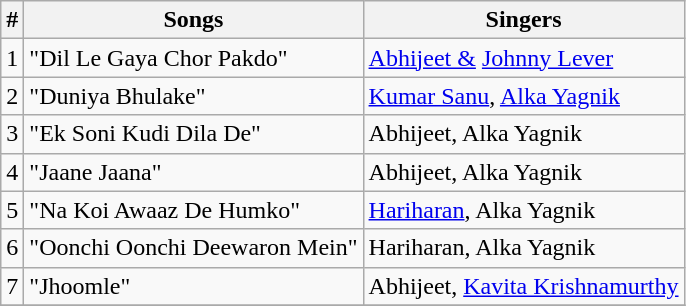<table class="wikitable sortable">
<tr>
<th>#</th>
<th>Songs</th>
<th>Singers</th>
</tr>
<tr>
<td>1</td>
<td>"Dil Le Gaya Chor Pakdo"</td>
<td><a href='#'>Abhijeet &</a> <a href='#'>Johnny Lever</a></td>
</tr>
<tr>
<td>2</td>
<td>"Duniya Bhulake"</td>
<td><a href='#'>Kumar Sanu</a>, <a href='#'>Alka Yagnik</a></td>
</tr>
<tr>
<td>3</td>
<td>"Ek Soni Kudi Dila De"</td>
<td>Abhijeet, Alka Yagnik</td>
</tr>
<tr>
<td>4</td>
<td>"Jaane Jaana"</td>
<td>Abhijeet, Alka Yagnik</td>
</tr>
<tr>
<td>5</td>
<td>"Na Koi Awaaz De Humko"</td>
<td><a href='#'>Hariharan</a>, Alka Yagnik</td>
</tr>
<tr>
<td>6</td>
<td>"Oonchi Oonchi Deewaron Mein"</td>
<td>Hariharan, Alka Yagnik</td>
</tr>
<tr>
<td>7</td>
<td>"Jhoomle"</td>
<td>Abhijeet, <a href='#'>Kavita Krishnamurthy</a></td>
</tr>
<tr>
</tr>
</table>
